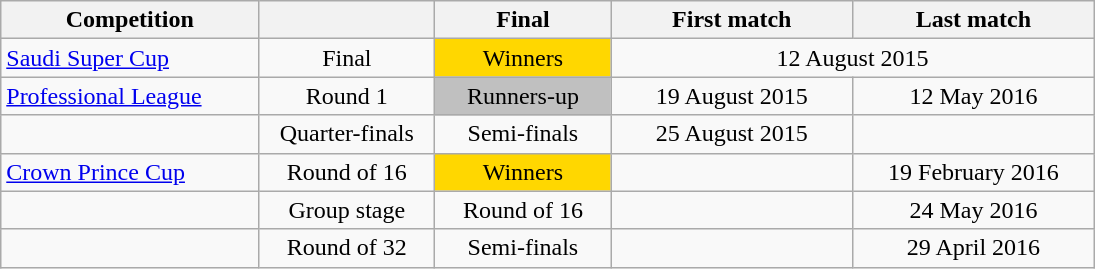<table class="wikitable" style="text-align:center; width:730px;">
<tr>
<th style="text-align:center; width:150px;">Competition</th>
<th style="text-align:center; width:100px;"></th>
<th style="text-align:center; width:100px;">Final <br> </th>
<th style="text-align:center; width:140px;">First match</th>
<th style="text-align:center; width:140px;">Last match</th>
</tr>
<tr>
<td style="text-align:left;"><a href='#'>Saudi Super Cup</a></td>
<td>Final</td>
<td style="background:#FFD700;">Winners</td>
<td colspan="2">12 August 2015</td>
</tr>
<tr>
<td style="text-align:left;"><a href='#'>Professional League</a></td>
<td>Round 1</td>
<td style="background:silver;">Runners-up</td>
<td>19 August 2015</td>
<td>12 May 2016</td>
</tr>
<tr>
<td style="text-align:left;"></td>
<td>Quarter-finals</td>
<td>Semi-finals</td>
<td>25 August 2015</td>
<td></td>
</tr>
<tr>
<td style="text-align:left;"><a href='#'>Crown Prince Cup</a></td>
<td>Round of 16</td>
<td style="background:#FFD700;">Winners</td>
<td></td>
<td>19 February 2016</td>
</tr>
<tr>
<td style="text-align:left;"></td>
<td>Group stage</td>
<td>Round of 16</td>
<td></td>
<td>24 May 2016</td>
</tr>
<tr>
<td style="text-align:left;"></td>
<td>Round of 32</td>
<td>Semi-finals</td>
<td></td>
<td>29 April 2016</td>
</tr>
</table>
